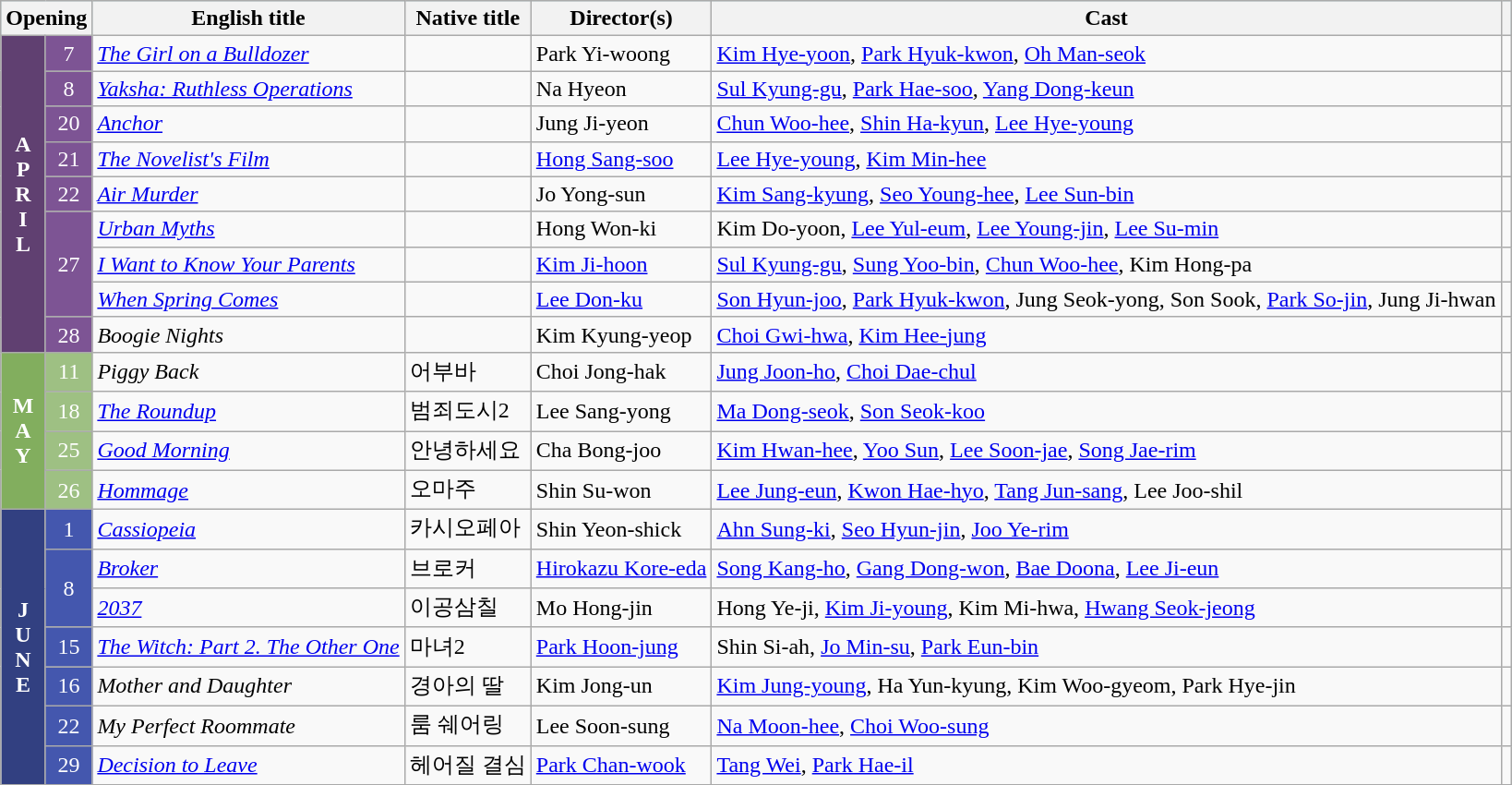<table class="wikitable sortable">
<tr style="background:#b0e0e6; text-align:center">
<th colspan="2">Opening</th>
<th>English title</th>
<th>Native title</th>
<th>Director(s)</th>
<th>Cast</th>
<th class="unsortable"></th>
</tr>
<tr>
<th rowspan="9" style="text-align:center; background:#604071; color:white;">A<br>P<br>R<br>I<br>L</th>
<td rowspan="1" style="text-align:center; background:#7D5494; color:white;">7</td>
<td><em><a href='#'>The Girl on a Bulldozer</a></em></td>
<td></td>
<td>Park Yi-woong</td>
<td><a href='#'>Kim Hye-yoon</a>, <a href='#'>Park Hyuk-kwon</a>, <a href='#'>Oh Man-seok</a></td>
<td></td>
</tr>
<tr>
<td rowspan="1" style="text-align:center; background:#7D5494; color:white;">8</td>
<td><em><a href='#'>Yaksha: Ruthless Operations</a></em></td>
<td></td>
<td>Na Hyeon</td>
<td><a href='#'>Sul Kyung-gu</a>, <a href='#'>Park Hae-soo</a>, <a href='#'>Yang Dong-keun</a></td>
<td></td>
</tr>
<tr>
<td rowspan="1" style="text-align:center; background:#7D5494; color:white;">20</td>
<td><em><a href='#'>Anchor</a></em></td>
<td></td>
<td>Jung Ji-yeon</td>
<td><a href='#'>Chun Woo-hee</a>, <a href='#'>Shin Ha-kyun</a>, <a href='#'>Lee Hye-young</a></td>
<td></td>
</tr>
<tr>
<td rowspan="1" style="text-align:center; background:#7D5494; color:white;">21</td>
<td><em><a href='#'>The Novelist's Film</a></em></td>
<td></td>
<td><a href='#'>Hong Sang-soo</a></td>
<td><a href='#'>Lee Hye-young</a>, <a href='#'>Kim Min-hee</a></td>
<td></td>
</tr>
<tr>
<td rowspan="1" style="text-align:center; background:#7D5494; color:white;">22</td>
<td><em><a href='#'>Air Murder</a></em></td>
<td></td>
<td>Jo Yong-sun</td>
<td><a href='#'>Kim Sang-kyung</a>, <a href='#'>Seo Young-hee</a>, <a href='#'>Lee Sun-bin</a></td>
<td></td>
</tr>
<tr>
<td rowspan="3" style="text-align:center; background:#7D5494; color:white;">27</td>
<td><em><a href='#'>Urban Myths</a></em></td>
<td></td>
<td>Hong Won-ki</td>
<td>Kim Do-yoon, <a href='#'>Lee Yul-eum</a>, <a href='#'>Lee Young-jin</a>, <a href='#'>Lee Su-min</a></td>
<td></td>
</tr>
<tr>
<td><em><a href='#'>I Want to Know Your Parents</a></em></td>
<td></td>
<td><a href='#'>Kim Ji-hoon</a></td>
<td><a href='#'>Sul Kyung-gu</a>, <a href='#'>Sung Yoo-bin</a>, <a href='#'>Chun Woo-hee</a>, Kim Hong-pa</td>
<td></td>
</tr>
<tr>
<td><em><a href='#'>When Spring Comes</a></em></td>
<td></td>
<td><a href='#'>Lee Don-ku</a></td>
<td><a href='#'>Son Hyun-joo</a>, <a href='#'>Park Hyuk-kwon</a>, Jung Seok-yong, Son Sook, <a href='#'>Park So-jin</a>, Jung Ji-hwan</td>
<td></td>
</tr>
<tr>
<td rowspan="1" style="text-align:center; background:#7D5494; color:white;">28</td>
<td><em>Boogie Nights</em></td>
<td></td>
<td>Kim Kyung-yeop</td>
<td><a href='#'>Choi Gwi-hwa</a>, <a href='#'>Kim Hee-jung</a></td>
<td></td>
</tr>
<tr>
<th rowspan="4" style="text-align:center; background:#82AE5E; color:white;">M<br>A<br>Y</th>
<td rowspan="1" style="text-align:center; background:#9EC083; color:white;">11</td>
<td><em>Piggy Back</em></td>
<td>어부바</td>
<td>Choi Jong-hak</td>
<td><a href='#'>Jung Joon-ho</a>, <a href='#'>Choi Dae-chul</a></td>
<td></td>
</tr>
<tr>
<td rowspan="1" style="text-align:center; background:#9EC083; color:white;">18</td>
<td><em><a href='#'>The Roundup</a></em></td>
<td>범죄도시2</td>
<td>Lee Sang-yong</td>
<td><a href='#'>Ma Dong-seok</a>, <a href='#'>Son Seok-koo</a></td>
<td></td>
</tr>
<tr>
<td rowspan="1" style="text-align:center; background:#9EC083; color:white;">25</td>
<td><em><a href='#'>Good Morning</a></em></td>
<td>안녕하세요</td>
<td>Cha Bong-joo</td>
<td><a href='#'>Kim Hwan-hee</a>, <a href='#'>Yoo Sun</a>, <a href='#'>Lee Soon-jae</a>, <a href='#'>Song Jae-rim</a></td>
<td></td>
</tr>
<tr>
<td rowspan="1" style="text-align:center; background:#9EC083; color:white;">26</td>
<td><em><a href='#'>Hommage</a></em></td>
<td>오마주</td>
<td>Shin Su-won</td>
<td><a href='#'>Lee Jung-eun</a>, <a href='#'>Kwon Hae-hyo</a>, <a href='#'>Tang Jun-sang</a>, Lee Joo-shil</td>
<td></td>
</tr>
<tr>
<th rowspan="8" style="text-align:center; background:#324081; color:white;">J<br>U<br>N<br>E</th>
<td rowspan="1" style="text-align:center; background:#4457AE; color:white;">1</td>
<td><em><a href='#'>Cassiopeia</a></em></td>
<td>카시오페아</td>
<td>Shin Yeon-shick</td>
<td><a href='#'>Ahn Sung-ki</a>, <a href='#'>Seo Hyun-jin</a>, <a href='#'>Joo Ye-rim</a></td>
<td></td>
</tr>
<tr>
<td rowspan="2" style="text-align:center; background:#4457AE; color:white;">8</td>
<td><em><a href='#'>Broker</a></em></td>
<td>브로커</td>
<td><a href='#'>Hirokazu Kore-eda</a></td>
<td><a href='#'>Song Kang-ho</a>, <a href='#'>Gang Dong-won</a>, <a href='#'>Bae Doona</a>, <a href='#'>Lee Ji-eun</a></td>
<td></td>
</tr>
<tr>
<td><em><a href='#'>2037</a></em></td>
<td>이공삼칠</td>
<td>Mo Hong-jin</td>
<td>Hong Ye-ji, <a href='#'>Kim Ji-young</a>, Kim Mi-hwa, <a href='#'>Hwang Seok-jeong</a></td>
<td></td>
</tr>
<tr>
<td rowspan="1" style="text-align:center; background:#4457AE; color:white;">15</td>
<td><em><a href='#'>The Witch: Part 2. The Other One</a></em></td>
<td>마녀2</td>
<td><a href='#'>Park Hoon-jung</a></td>
<td>Shin Si-ah, <a href='#'>Jo Min-su</a>, <a href='#'>Park Eun-bin</a></td>
<td></td>
</tr>
<tr>
<td rowspan="1" style="text-align:center; background:#4457AE; color:white;">16</td>
<td><em>Mother and Daughter</em></td>
<td>경아의 딸</td>
<td>Kim Jong-un</td>
<td><a href='#'>Kim Jung-young</a>, Ha Yun-kyung, Kim Woo-gyeom, Park Hye-jin</td>
<td></td>
</tr>
<tr>
<td rowspan="1" style="text-align:center; background:#4457AE; color:white;">22</td>
<td><em>My Perfect Roommate</em></td>
<td>룸 쉐어링</td>
<td>Lee Soon-sung</td>
<td><a href='#'>Na Moon-hee</a>, <a href='#'>Choi Woo-sung</a></td>
<td></td>
</tr>
<tr>
<td rowspan="1" style="text-align:center; background:#4457AE; color:white;">29</td>
<td><em><a href='#'>Decision to Leave</a></em></td>
<td>헤어질 결심</td>
<td><a href='#'>Park Chan-wook</a></td>
<td><a href='#'>Tang Wei</a>, <a href='#'>Park Hae-il</a></td>
<td></td>
</tr>
<tr>
</tr>
</table>
